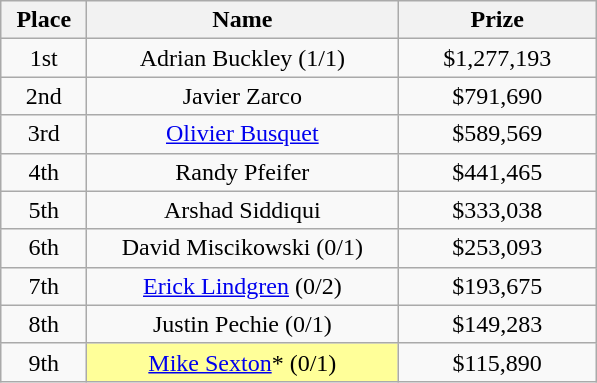<table class="wikitable">
<tr>
<th width="50">Place</th>
<th width="200">Name</th>
<th width="125">Prize</th>
</tr>
<tr>
<td align = "center">1st</td>
<td align = "center">Adrian Buckley (1/1)</td>
<td align = "center">$1,277,193</td>
</tr>
<tr>
<td align = "center">2nd</td>
<td align = "center">Javier Zarco</td>
<td align = "center">$791,690</td>
</tr>
<tr>
<td align = "center">3rd</td>
<td align = "center"><a href='#'>Olivier Busquet</a></td>
<td align = "center">$589,569</td>
</tr>
<tr>
<td align = "center">4th</td>
<td align = "center">Randy Pfeifer</td>
<td align = "center">$441,465</td>
</tr>
<tr>
<td align = "center">5th</td>
<td align = "center">Arshad Siddiqui</td>
<td align = "center">$333,038</td>
</tr>
<tr>
<td align = "center">6th</td>
<td align = "center">David Miscikowski (0/1)</td>
<td align = "center">$253,093</td>
</tr>
<tr>
<td align = "center">7th</td>
<td align = "center"><a href='#'>Erick Lindgren</a> (0/2)</td>
<td align = "center">$193,675</td>
</tr>
<tr>
<td align = "center">8th</td>
<td align = "center">Justin Pechie (0/1)</td>
<td align = "center">$149,283</td>
</tr>
<tr>
<td align = "center">9th</td>
<td align = "center" bgcolor="#FFFF99"><a href='#'>Mike Sexton</a>* (0/1)</td>
<td align = "center">$115,890</td>
</tr>
</table>
